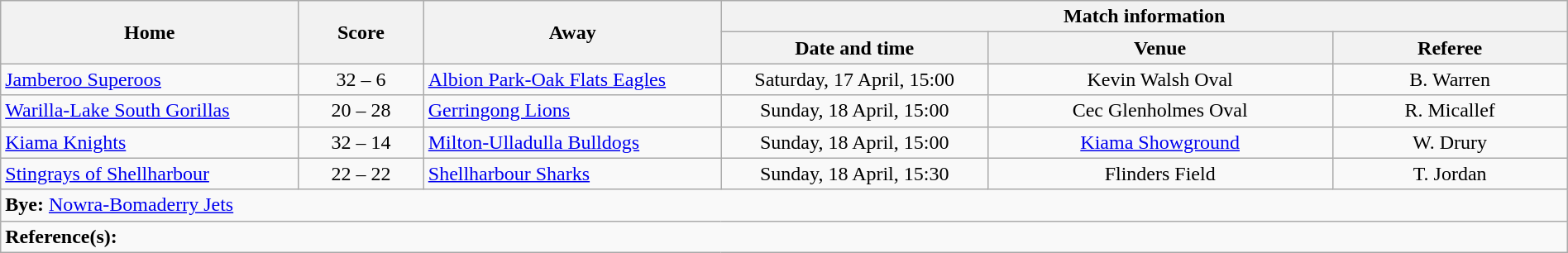<table class="wikitable" width="100% text-align:center;">
<tr>
<th rowspan="2" width="19%">Home</th>
<th rowspan="2" width="8%">Score</th>
<th rowspan="2" width="19%">Away</th>
<th colspan="3">Match information</th>
</tr>
<tr bgcolor="#CCCCCC">
<th width="17%">Date and time</th>
<th width="22%">Venue</th>
<th>Referee</th>
</tr>
<tr>
<td> <a href='#'>Jamberoo Superoos</a></td>
<td style="text-align:center;">32 – 6</td>
<td> <a href='#'>Albion Park-Oak Flats Eagles</a></td>
<td style="text-align:center;">Saturday, 17 April, 15:00</td>
<td style="text-align:center;">Kevin Walsh Oval</td>
<td style="text-align:center;">B. Warren</td>
</tr>
<tr>
<td> <a href='#'>Warilla-Lake South Gorillas</a></td>
<td style="text-align:center;">20 – 28</td>
<td> <a href='#'>Gerringong Lions</a></td>
<td style="text-align:center;">Sunday, 18 April, 15:00</td>
<td style="text-align:center;">Cec Glenholmes Oval</td>
<td style="text-align:center;">R. Micallef</td>
</tr>
<tr>
<td> <a href='#'>Kiama Knights</a></td>
<td style="text-align:center;">32 – 14</td>
<td> <a href='#'>Milton-Ulladulla Bulldogs</a></td>
<td style="text-align:center;">Sunday, 18 April, 15:00</td>
<td style="text-align:center;"><a href='#'>Kiama Showground</a></td>
<td style="text-align:center;">W. Drury</td>
</tr>
<tr>
<td> <a href='#'>Stingrays of Shellharbour</a></td>
<td style="text-align:center;">22 – 22</td>
<td> <a href='#'>Shellharbour Sharks</a></td>
<td style="text-align:center;">Sunday, 18 April, 15:30</td>
<td style="text-align:center;">Flinders Field</td>
<td style="text-align:center;">T. Jordan</td>
</tr>
<tr>
<td colspan="6" align="centre"><strong>Bye:</strong>  <a href='#'>Nowra-Bomaderry Jets</a></td>
</tr>
<tr>
<td colspan="6"><strong>Reference(s):</strong> </td>
</tr>
</table>
